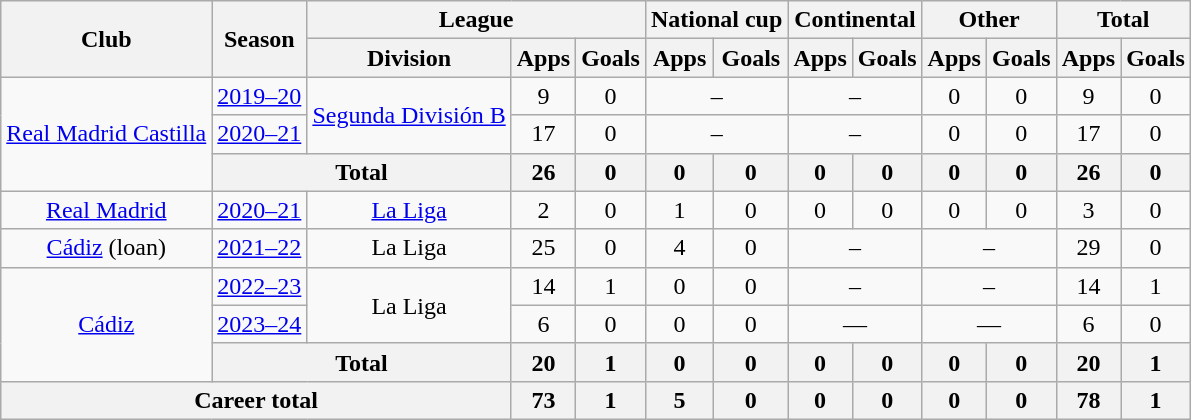<table class="wikitable" style="text-align:center">
<tr>
<th rowspan="2">Club</th>
<th rowspan="2">Season</th>
<th colspan="3">League</th>
<th colspan="2">National cup</th>
<th colspan="2">Continental</th>
<th colspan="2">Other</th>
<th colspan="2">Total</th>
</tr>
<tr>
<th>Division</th>
<th>Apps</th>
<th>Goals</th>
<th>Apps</th>
<th>Goals</th>
<th>Apps</th>
<th>Goals</th>
<th>Apps</th>
<th>Goals</th>
<th>Apps</th>
<th>Goals</th>
</tr>
<tr>
<td rowspan="3"><a href='#'>Real Madrid Castilla</a></td>
<td><a href='#'>2019–20</a></td>
<td rowspan="2"><a href='#'>Segunda División B</a></td>
<td>9</td>
<td>0</td>
<td colspan="2">–</td>
<td colspan="2">–</td>
<td>0</td>
<td>0</td>
<td>9</td>
<td>0</td>
</tr>
<tr>
<td><a href='#'>2020–21</a></td>
<td>17</td>
<td>0</td>
<td colspan="2">–</td>
<td colspan="2">–</td>
<td>0</td>
<td>0</td>
<td>17</td>
<td>0</td>
</tr>
<tr>
<th colspan="2">Total</th>
<th>26</th>
<th>0</th>
<th>0</th>
<th>0</th>
<th>0</th>
<th>0</th>
<th>0</th>
<th>0</th>
<th>26</th>
<th>0</th>
</tr>
<tr>
<td><a href='#'>Real Madrid</a></td>
<td><a href='#'>2020–21</a></td>
<td><a href='#'>La Liga</a></td>
<td>2</td>
<td>0</td>
<td>1</td>
<td>0</td>
<td>0</td>
<td>0</td>
<td>0</td>
<td>0</td>
<td>3</td>
<td>0</td>
</tr>
<tr>
<td><a href='#'>Cádiz</a> (loan)</td>
<td><a href='#'>2021–22</a></td>
<td>La Liga</td>
<td>25</td>
<td>0</td>
<td>4</td>
<td>0</td>
<td colspan="2">–</td>
<td colspan="2">–</td>
<td>29</td>
<td>0</td>
</tr>
<tr>
<td rowspan="3"><a href='#'>Cádiz</a></td>
<td><a href='#'>2022–23</a></td>
<td rowspan="2">La Liga</td>
<td>14</td>
<td>1</td>
<td>0</td>
<td>0</td>
<td colspan="2">–</td>
<td colspan="2">–</td>
<td>14</td>
<td>1</td>
</tr>
<tr>
<td><a href='#'>2023–24</a></td>
<td>6</td>
<td>0</td>
<td>0</td>
<td>0</td>
<td colspan="2">—</td>
<td colspan="2">—</td>
<td>6</td>
<td>0</td>
</tr>
<tr>
<th colspan="2">Total</th>
<th>20</th>
<th>1</th>
<th>0</th>
<th>0</th>
<th>0</th>
<th>0</th>
<th>0</th>
<th>0</th>
<th>20</th>
<th>1</th>
</tr>
<tr>
<th colspan="3">Career total</th>
<th>73</th>
<th>1</th>
<th>5</th>
<th>0</th>
<th>0</th>
<th>0</th>
<th>0</th>
<th>0</th>
<th>78</th>
<th>1</th>
</tr>
</table>
